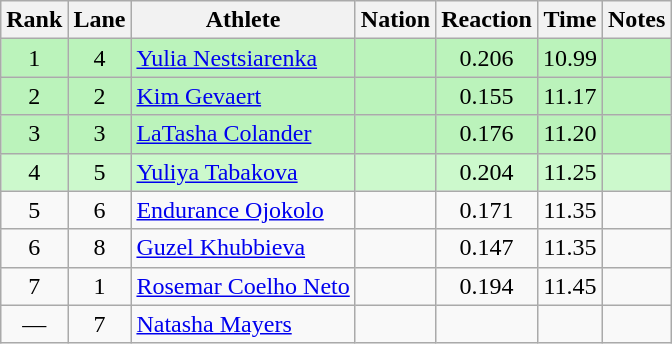<table class="wikitable sortable" style="text-align:center">
<tr>
<th>Rank</th>
<th>Lane</th>
<th>Athlete</th>
<th>Nation</th>
<th>Reaction</th>
<th>Time</th>
<th>Notes</th>
</tr>
<tr bgcolor=#bbf3bb>
<td>1</td>
<td>4</td>
<td align=left><a href='#'>Yulia Nestsiarenka</a></td>
<td align=left></td>
<td>0.206</td>
<td>10.99</td>
<td></td>
</tr>
<tr bgcolor=#bbf3bb>
<td>2</td>
<td>2</td>
<td align=left><a href='#'>Kim Gevaert</a></td>
<td align=left></td>
<td>0.155</td>
<td>11.17</td>
<td></td>
</tr>
<tr bgcolor=#bbf3bb>
<td>3</td>
<td>3</td>
<td align=left><a href='#'>LaTasha Colander</a></td>
<td align=left></td>
<td>0.176</td>
<td>11.20</td>
<td></td>
</tr>
<tr bgcolor=#ccf9cc>
<td>4</td>
<td>5</td>
<td align=left><a href='#'>Yuliya Tabakova</a></td>
<td align=left></td>
<td>0.204</td>
<td>11.25</td>
<td></td>
</tr>
<tr>
<td>5</td>
<td>6</td>
<td align=left><a href='#'>Endurance Ojokolo</a></td>
<td align=left></td>
<td>0.171</td>
<td>11.35</td>
<td></td>
</tr>
<tr>
<td>6</td>
<td>8</td>
<td align=left><a href='#'>Guzel Khubbieva</a></td>
<td align=left></td>
<td>0.147</td>
<td>11.35</td>
<td></td>
</tr>
<tr>
<td>7</td>
<td>1</td>
<td align=left><a href='#'>Rosemar Coelho Neto</a></td>
<td align=left></td>
<td>0.194</td>
<td>11.45</td>
<td></td>
</tr>
<tr>
<td data-sort-value=8>—</td>
<td>7</td>
<td align=left><a href='#'>Natasha Mayers</a></td>
<td align=left></td>
<td></td>
<td></td>
<td></td>
</tr>
</table>
